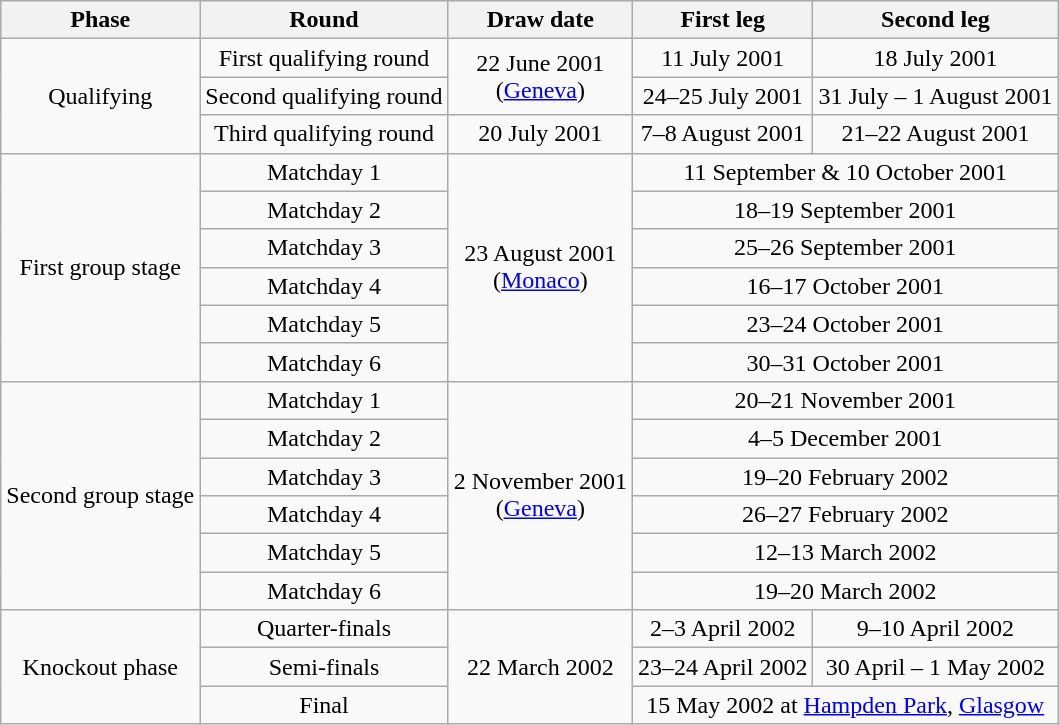<table class="wikitable" style="text-align:center">
<tr>
<th>Phase</th>
<th>Round</th>
<th>Draw date</th>
<th>First leg</th>
<th>Second leg</th>
</tr>
<tr>
<td rowspan=3>Qualifying</td>
<td>First qualifying round</td>
<td rowspan=2>22 June 2001<br>(<a href='#'>Geneva</a>)</td>
<td>11 July 2001</td>
<td>18 July 2001</td>
</tr>
<tr>
<td>Second qualifying round</td>
<td>24–25 July 2001</td>
<td>31 July – 1 August 2001</td>
</tr>
<tr>
<td>Third qualifying round</td>
<td>20 July 2001</td>
<td>7–8 August 2001</td>
<td>21–22 August 2001</td>
</tr>
<tr>
<td rowspan=6>First group stage</td>
<td>Matchday 1</td>
<td rowspan=6>23 August 2001<br>(<a href='#'>Monaco</a>)</td>
<td colspan=2>11 September & 10 October 2001</td>
</tr>
<tr>
<td>Matchday 2</td>
<td colspan=2>18–19 September 2001</td>
</tr>
<tr>
<td>Matchday 3</td>
<td colspan=2>25–26 September 2001</td>
</tr>
<tr>
<td>Matchday 4</td>
<td colspan=2>16–17 October 2001</td>
</tr>
<tr>
<td>Matchday 5</td>
<td colspan=2>23–24 October 2001</td>
</tr>
<tr>
<td>Matchday 6</td>
<td colspan=2>30–31 October 2001</td>
</tr>
<tr>
<td rowspan=6>Second group stage</td>
<td>Matchday 1</td>
<td rowspan=6>2 November 2001<br>(<a href='#'>Geneva</a>)</td>
<td colspan=2>20–21 November 2001</td>
</tr>
<tr>
<td>Matchday 2</td>
<td colspan=2>4–5 December 2001</td>
</tr>
<tr>
<td>Matchday 3</td>
<td colspan=2>19–20 February 2002</td>
</tr>
<tr>
<td>Matchday 4</td>
<td colspan=2>26–27 February 2002</td>
</tr>
<tr>
<td>Matchday 5</td>
<td colspan=2>12–13 March 2002</td>
</tr>
<tr>
<td>Matchday 6</td>
<td colspan=2>19–20 March 2002</td>
</tr>
<tr>
<td rowspan=3>Knockout phase</td>
<td>Quarter-finals</td>
<td rowspan=3>22 March 2002</td>
<td>2–3 April 2002</td>
<td>9–10 April 2002</td>
</tr>
<tr>
<td>Semi-finals</td>
<td>23–24 April 2002</td>
<td>30 April – 1 May 2002</td>
</tr>
<tr>
<td>Final</td>
<td colspan=2>15 May 2002 at <a href='#'>Hampden Park</a>, <a href='#'>Glasgow</a></td>
</tr>
</table>
